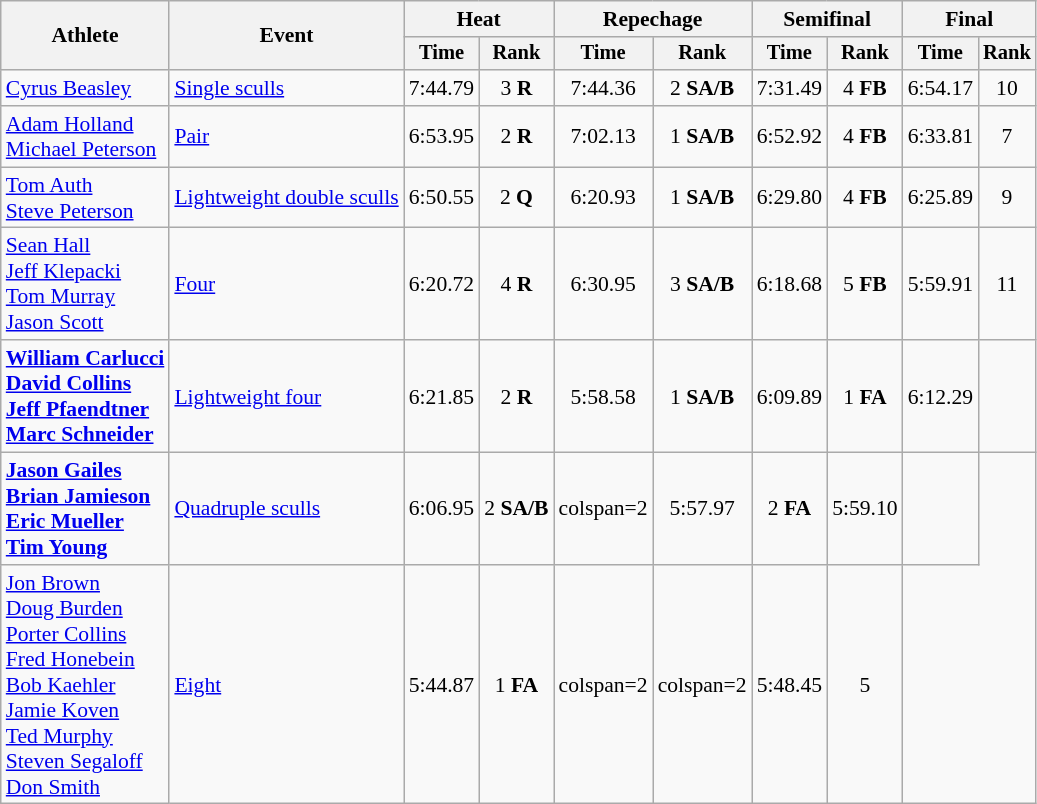<table class=wikitable style=font-size:90%;text-align:center>
<tr>
<th rowspan=2>Athlete</th>
<th rowspan=2>Event</th>
<th colspan=2>Heat</th>
<th colspan=2>Repechage</th>
<th colspan=2>Semifinal</th>
<th colspan=2>Final</th>
</tr>
<tr style=font-size:95%>
<th>Time</th>
<th>Rank</th>
<th>Time</th>
<th>Rank</th>
<th>Time</th>
<th>Rank</th>
<th>Time</th>
<th>Rank</th>
</tr>
<tr>
<td align=left><a href='#'>Cyrus Beasley</a></td>
<td align=left><a href='#'>Single sculls</a></td>
<td>7:44.79</td>
<td>3 <strong>R</strong></td>
<td>7:44.36</td>
<td>2 <strong>SA/B</strong></td>
<td>7:31.49</td>
<td>4 <strong>FB</strong></td>
<td>6:54.17</td>
<td>10</td>
</tr>
<tr>
<td align=left><a href='#'>Adam Holland</a><br><a href='#'>Michael Peterson</a></td>
<td align=left><a href='#'>Pair</a></td>
<td>6:53.95</td>
<td>2 <strong>R</strong></td>
<td>7:02.13</td>
<td>1 <strong>SA/B</strong></td>
<td>6:52.92</td>
<td>4 <strong>FB</strong></td>
<td>6:33.81</td>
<td>7</td>
</tr>
<tr>
<td align=left><a href='#'>Tom Auth</a><br><a href='#'>Steve Peterson</a></td>
<td align=left><a href='#'>Lightweight double sculls</a></td>
<td>6:50.55</td>
<td>2 <strong>Q</strong></td>
<td>6:20.93</td>
<td>1 <strong>SA/B</strong></td>
<td>6:29.80</td>
<td>4 <strong>FB</strong></td>
<td>6:25.89</td>
<td>9</td>
</tr>
<tr>
<td align=left><a href='#'>Sean Hall</a><br><a href='#'>Jeff Klepacki</a><br><a href='#'>Tom Murray</a><br><a href='#'>Jason Scott</a></td>
<td align=left><a href='#'>Four</a></td>
<td>6:20.72</td>
<td>4 <strong>R</strong></td>
<td>6:30.95</td>
<td>3 <strong>SA/B</strong></td>
<td>6:18.68</td>
<td>5 <strong>FB</strong></td>
<td>5:59.91</td>
<td>11</td>
</tr>
<tr>
<td align=left><strong><a href='#'>William Carlucci</a><br><a href='#'>David Collins</a><br><a href='#'>Jeff Pfaendtner</a><br><a href='#'>Marc Schneider</a></strong></td>
<td align=left><a href='#'>Lightweight four</a></td>
<td>6:21.85</td>
<td>2 <strong>R</strong></td>
<td>5:58.58</td>
<td>1 <strong>SA/B</strong></td>
<td>6:09.89</td>
<td>1 <strong>FA</strong></td>
<td>6:12.29</td>
<td></td>
</tr>
<tr>
<td align=left><strong><a href='#'>Jason Gailes</a><br><a href='#'>Brian Jamieson</a><br><a href='#'>Eric Mueller</a><br><a href='#'>Tim Young</a></strong></td>
<td align=left><a href='#'>Quadruple sculls</a></td>
<td>6:06.95</td>
<td>2 <strong>SA/B</strong></td>
<td>colspan=2 </td>
<td>5:57.97</td>
<td>2 <strong>FA</strong></td>
<td>5:59.10</td>
<td></td>
</tr>
<tr>
<td align=left><a href='#'>Jon Brown</a><br><a href='#'>Doug Burden</a><br><a href='#'>Porter Collins</a><br><a href='#'>Fred Honebein</a><br><a href='#'>Bob Kaehler</a><br><a href='#'>Jamie Koven</a><br><a href='#'>Ted Murphy</a><br><a href='#'>Steven Segaloff</a><br><a href='#'>Don Smith</a></td>
<td align=left><a href='#'>Eight</a></td>
<td>5:44.87</td>
<td>1 <strong>FA</strong></td>
<td>colspan=2 </td>
<td>colspan=2 </td>
<td>5:48.45</td>
<td>5</td>
</tr>
</table>
